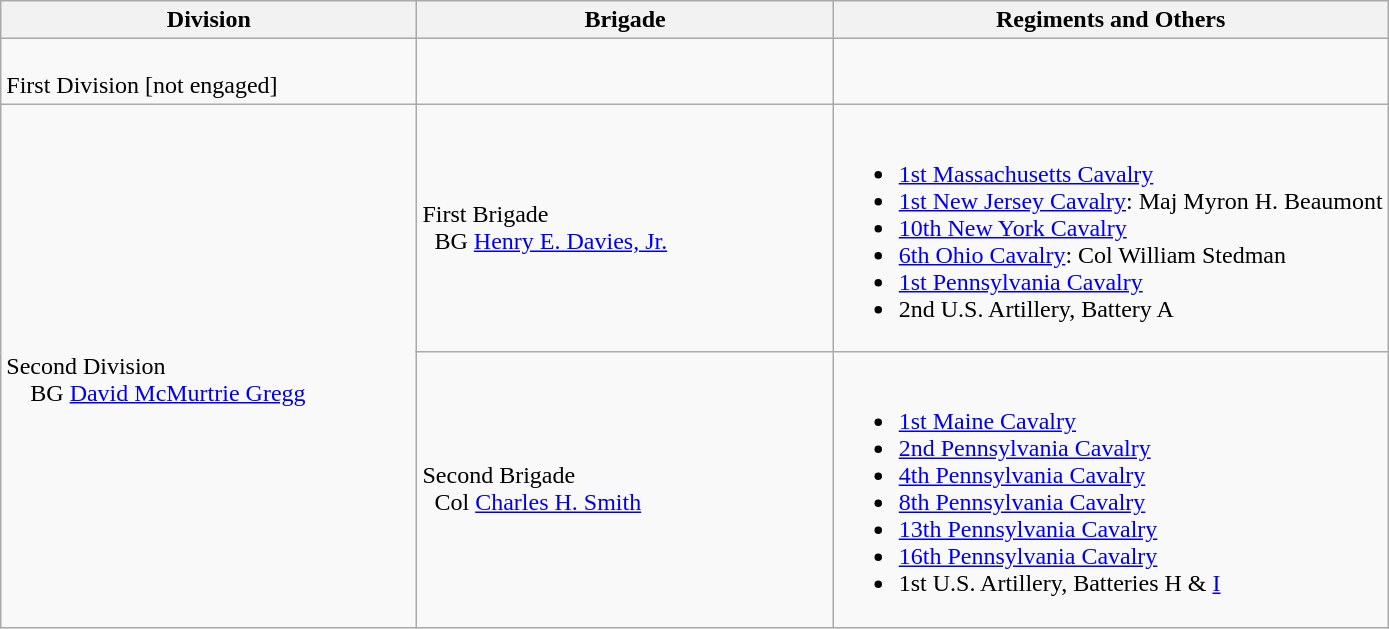<table class="wikitable">
<tr>
<th width=30%>Division</th>
<th width=30%>Brigade</th>
<th>Regiments and Others</th>
</tr>
<tr>
<td rowspan = 1><br>First Division [not engaged]</td>
<td></td>
<td></td>
</tr>
<tr>
<td rowspan = 2><br>Second Division
<br>    BG <a href='#'>David McMurtrie Gregg</a></td>
<td>First Brigade<br>  BG <a href='#'>Henry E. Davies, Jr.</a></td>
<td><br><ul><li><a href='#'>1st Massachusetts Cavalry</a></li><li><a href='#'>1st New Jersey Cavalry</a>: Maj Myron H. Beaumont</li><li><a href='#'>10th New York Cavalry</a></li><li><a href='#'>6th Ohio Cavalry</a>: Col William Stedman</li><li><a href='#'>1st Pennsylvania Cavalry</a></li><li>2nd U.S. Artillery, Battery A</li></ul></td>
</tr>
<tr>
<td>Second Brigade<br>  Col <a href='#'>Charles H. Smith</a></td>
<td><br><ul><li><a href='#'>1st Maine Cavalry</a></li><li><a href='#'>2nd Pennsylvania Cavalry</a></li><li><a href='#'>4th Pennsylvania Cavalry</a></li><li><a href='#'>8th Pennsylvania Cavalry</a></li><li><a href='#'>13th Pennsylvania Cavalry</a></li><li><a href='#'>16th Pennsylvania Cavalry</a></li><li>1st U.S. Artillery, Batteries H & <a href='#'>I</a></li></ul></td>
</tr>
</table>
